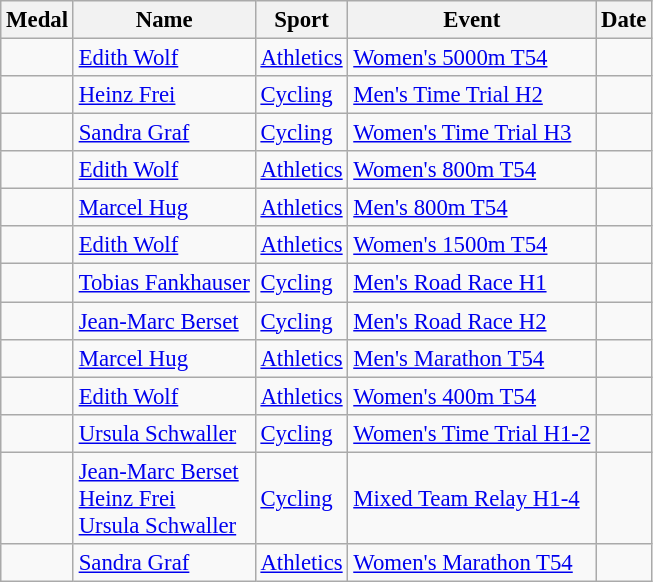<table class="wikitable sortable" style="font-size: 95%">
<tr>
<th>Medal</th>
<th>Name</th>
<th>Sport</th>
<th>Event</th>
<th>Date</th>
</tr>
<tr>
<td></td>
<td><a href='#'>Edith Wolf</a></td>
<td><a href='#'>Athletics</a></td>
<td><a href='#'>Women's 5000m T54</a></td>
<td></td>
</tr>
<tr>
<td></td>
<td><a href='#'>Heinz Frei</a></td>
<td><a href='#'>Cycling</a></td>
<td><a href='#'>Men's Time Trial H2</a></td>
<td></td>
</tr>
<tr>
<td></td>
<td><a href='#'>Sandra Graf</a></td>
<td><a href='#'>Cycling</a></td>
<td><a href='#'>Women's Time Trial H3</a></td>
<td></td>
</tr>
<tr>
<td></td>
<td><a href='#'>Edith Wolf</a></td>
<td><a href='#'>Athletics</a></td>
<td><a href='#'>Women's 800m T54</a></td>
<td></td>
</tr>
<tr>
<td></td>
<td><a href='#'>Marcel Hug</a></td>
<td><a href='#'>Athletics</a></td>
<td><a href='#'>Men's 800m T54</a></td>
<td></td>
</tr>
<tr>
<td></td>
<td><a href='#'>Edith Wolf</a></td>
<td><a href='#'>Athletics</a></td>
<td><a href='#'>Women's 1500m T54</a></td>
<td></td>
</tr>
<tr>
<td></td>
<td><a href='#'>Tobias Fankhauser</a></td>
<td><a href='#'>Cycling</a></td>
<td><a href='#'>Men's Road Race H1</a></td>
<td></td>
</tr>
<tr>
<td></td>
<td><a href='#'>Jean-Marc Berset</a></td>
<td><a href='#'>Cycling</a></td>
<td><a href='#'>Men's Road Race H2</a></td>
<td></td>
</tr>
<tr>
<td></td>
<td><a href='#'>Marcel Hug</a></td>
<td><a href='#'>Athletics</a></td>
<td><a href='#'>Men's Marathon T54</a></td>
<td></td>
</tr>
<tr>
<td></td>
<td><a href='#'>Edith Wolf</a></td>
<td><a href='#'>Athletics</a></td>
<td><a href='#'>Women's 400m T54</a></td>
<td></td>
</tr>
<tr>
<td></td>
<td><a href='#'>Ursula Schwaller</a></td>
<td><a href='#'>Cycling</a></td>
<td><a href='#'>Women's Time Trial H1-2</a></td>
<td></td>
</tr>
<tr>
<td></td>
<td><a href='#'>Jean-Marc Berset</a><br><a href='#'>Heinz Frei</a><br><a href='#'>Ursula Schwaller</a></td>
<td><a href='#'>Cycling</a></td>
<td><a href='#'>Mixed Team Relay H1-4</a></td>
<td></td>
</tr>
<tr>
<td></td>
<td><a href='#'>Sandra Graf</a></td>
<td><a href='#'>Athletics</a></td>
<td><a href='#'>Women's Marathon T54</a></td>
<td></td>
</tr>
</table>
